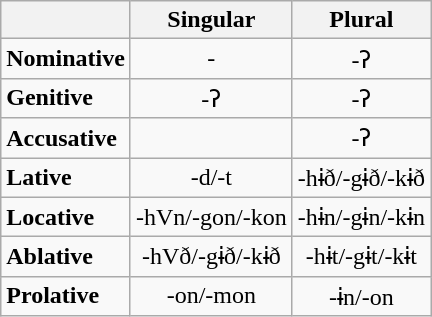<table class="wikitable">
<tr>
<th></th>
<th>Singular</th>
<th>Plural</th>
</tr>
<tr>
<td><strong>Nominative</strong></td>
<td style="text-align:center">-</td>
<td style="text-align:center">-ʔ</td>
</tr>
<tr>
<td><strong>Genitive</strong></td>
<td style="text-align:center">-ʔ</td>
<td style="text-align:center">-ʔ</td>
</tr>
<tr>
<td><strong>Accusative</strong></td>
<td style="text-align:center"></td>
<td style="text-align:center">-ʔ</td>
</tr>
<tr>
<td><strong>Lative</strong></td>
<td style="text-align:center">-d/-t</td>
<td style="text-align:center">-hɨð/-gɨð/-kɨð</td>
</tr>
<tr>
<td><strong>Locative</strong></td>
<td style="text-align:center">-hVn/-gon/-kon</td>
<td style="text-align:center">-hɨn/-gɨn/-kɨn</td>
</tr>
<tr>
<td><strong>Ablative</strong></td>
<td style="text-align:center">-hVð/-gɨð/-kɨð</td>
<td style="text-align:center">-hɨt/-gɨt/-kɨt</td>
</tr>
<tr>
<td><strong>Prolative</strong></td>
<td style="text-align:center">-on/-mon</td>
<td style="text-align:center">-ɨn/-on</td>
</tr>
</table>
